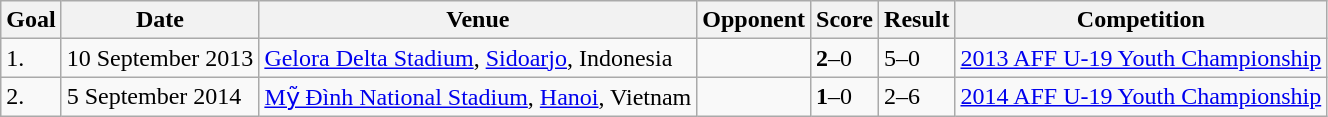<table class="wikitable">
<tr>
<th>Goal</th>
<th>Date</th>
<th>Venue</th>
<th>Opponent</th>
<th>Score</th>
<th>Result</th>
<th>Competition</th>
</tr>
<tr>
<td>1.</td>
<td>10 September 2013</td>
<td><a href='#'>Gelora Delta Stadium</a>, <a href='#'>Sidoarjo</a>, Indonesia</td>
<td></td>
<td><strong>2</strong>–0</td>
<td>5–0</td>
<td><a href='#'>2013 AFF U-19 Youth Championship</a></td>
</tr>
<tr>
<td>2.</td>
<td>5 September 2014</td>
<td><a href='#'>Mỹ Đình National Stadium</a>, <a href='#'>Hanoi</a>, Vietnam</td>
<td></td>
<td><strong>1</strong>–0</td>
<td>2–6</td>
<td><a href='#'>2014 AFF U-19 Youth Championship</a></td>
</tr>
</table>
